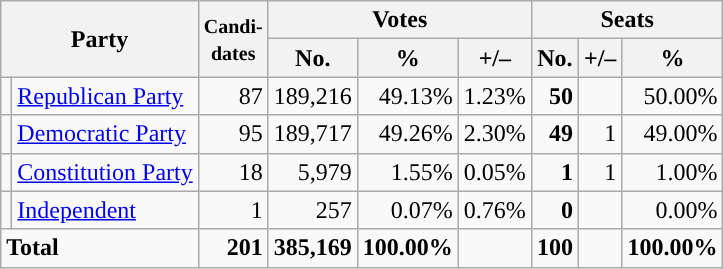<table class="wikitable" style="font-size:100%; text-align:right;">
<tr>
<th colspan=2 rowspan=2>Party</th>
<th rowspan=2><small>Candi-<br>dates</small></th>
<th colspan=3>Votes</th>
<th colspan=3>Seats</th>
</tr>
<tr>
<th>No.</th>
<th>%</th>
<th>+/–</th>
<th>No.</th>
<th>+/–</th>
<th>%</th>
</tr>
<tr>
<td style="background:"></td>
<td style="text-align:left"><a href='#'>Republican Party</a></td>
<td>87</td>
<td>189,216</td>
<td>49.13%</td>
<td>1.23%</td>
<td><strong>50</strong></td>
<td></td>
<td>50.00%</td>
</tr>
<tr>
<td style="background:"></td>
<td style="text-align:left"><a href='#'>Democratic Party</a></td>
<td>95</td>
<td>189,717</td>
<td>49.26%</td>
<td>2.30%</td>
<td><strong>49</strong></td>
<td>1</td>
<td>49.00%</td>
</tr>
<tr>
<td style="background:"></td>
<td style="text-align:left"><a href='#'>Constitution Party</a></td>
<td>18</td>
<td>5,979</td>
<td>1.55%</td>
<td>0.05%</td>
<td><strong>1</strong></td>
<td>1</td>
<td>1.00%</td>
</tr>
<tr>
<td style="background:"></td>
<td style="text-align:left"><a href='#'>Independent</a></td>
<td>1</td>
<td>257</td>
<td>0.07%</td>
<td>0.76%</td>
<td><strong>0</strong></td>
<td></td>
<td>0.00%</td>
</tr>
<tr style="font-weight:bold">
<td colspan=2 style="text-align:left">Total</td>
<td>201</td>
<td>385,169</td>
<td>100.00%</td>
<td></td>
<td>100</td>
<td></td>
<td>100.00%</td>
</tr>
</table>
